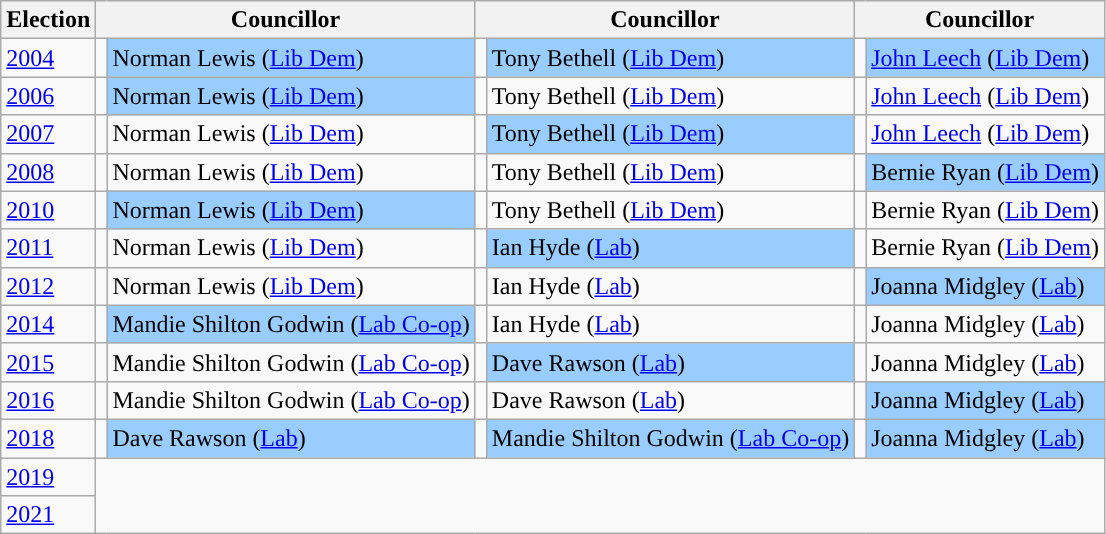<table class="wikitable">
<tr>
<th>Election</th>
<th colspan="2">Councillor</th>
<th colspan="2">Councillor</th>
<th colspan="2">Councillor</th>
</tr>
<tr>
<td><a href='#'>2004</a></td>
<td style="background-color: "></td>
<td bgcolor="#99CCFF">Norman Lewis (<a href='#'>Lib Dem</a>)</td>
<td style="background-color: "></td>
<td bgcolor="#99CCFF">Tony Bethell (<a href='#'>Lib Dem</a>)</td>
<td style="background-color: "></td>
<td bgcolor="#99CCFF"><a href='#'>John Leech</a> (<a href='#'>Lib Dem</a>)</td>
</tr>
<tr>
<td><a href='#'>2006</a></td>
<td style="background-color: "></td>
<td bgcolor="#99CCFF">Norman Lewis (<a href='#'>Lib Dem</a>)</td>
<td style="background-color: "></td>
<td>Tony Bethell (<a href='#'>Lib Dem</a>)</td>
<td style="background-color: "></td>
<td><a href='#'>John Leech</a> (<a href='#'>Lib Dem</a>)</td>
</tr>
<tr>
<td><a href='#'>2007</a></td>
<td style="background-color: "></td>
<td>Norman Lewis (<a href='#'>Lib Dem</a>)</td>
<td style="background-color: "></td>
<td bgcolor="#99CCFF">Tony Bethell (<a href='#'>Lib Dem</a>)</td>
<td style="background-color: "></td>
<td><a href='#'>John Leech</a> (<a href='#'>Lib Dem</a>)</td>
</tr>
<tr>
<td><a href='#'>2008</a></td>
<td style="background-color: "></td>
<td>Norman Lewis (<a href='#'>Lib Dem</a>)</td>
<td style="background-color: "></td>
<td>Tony Bethell (<a href='#'>Lib Dem</a>)</td>
<td style="background-color: "></td>
<td bgcolor="#99CCFF">Bernie Ryan (<a href='#'>Lib Dem</a>)</td>
</tr>
<tr>
<td><a href='#'>2010</a></td>
<td style="background-color: "></td>
<td bgcolor="#99CCFF">Norman Lewis (<a href='#'>Lib Dem</a>)</td>
<td style="background-color: "></td>
<td>Tony Bethell (<a href='#'>Lib Dem</a>)</td>
<td style="background-color: "></td>
<td>Bernie Ryan (<a href='#'>Lib Dem</a>)</td>
</tr>
<tr>
<td><a href='#'>2011</a></td>
<td style="background-color: "></td>
<td>Norman Lewis (<a href='#'>Lib Dem</a>)</td>
<td style="background-color: "></td>
<td bgcolor="#99CCFF">Ian Hyde (<a href='#'>Lab</a>)</td>
<td style="background-color: "></td>
<td>Bernie Ryan (<a href='#'>Lib Dem</a>)</td>
</tr>
<tr>
<td><a href='#'>2012</a></td>
<td style="background-color: "></td>
<td>Norman Lewis (<a href='#'>Lib Dem</a>)</td>
<td style="background-color: "></td>
<td>Ian Hyde (<a href='#'>Lab</a>)</td>
<td style="background-color: "></td>
<td bgcolor="#99CCFF">Joanna Midgley (<a href='#'>Lab</a>)</td>
</tr>
<tr>
<td><a href='#'>2014</a></td>
<td style="background-color: "></td>
<td bgcolor="#99CCFF">Mandie Shilton Godwin (<a href='#'>Lab Co-op</a>)</td>
<td style="background-color: "></td>
<td>Ian Hyde (<a href='#'>Lab</a>)</td>
<td style="background-color: "></td>
<td>Joanna Midgley (<a href='#'>Lab</a>)</td>
</tr>
<tr>
<td><a href='#'>2015</a></td>
<td style="background-color: "></td>
<td>Mandie Shilton Godwin (<a href='#'>Lab Co-op</a>)</td>
<td style="background-color: "></td>
<td bgcolor="#99CCFF">Dave Rawson (<a href='#'>Lab</a>)</td>
<td style="background-color: "></td>
<td>Joanna Midgley (<a href='#'>Lab</a>)</td>
</tr>
<tr>
<td><a href='#'>2016</a></td>
<td style="background-color: "></td>
<td>Mandie Shilton Godwin (<a href='#'>Lab Co-op</a>)</td>
<td style="background-color: "></td>
<td>Dave Rawson (<a href='#'>Lab</a>)</td>
<td style="background-color: "></td>
<td bgcolor="#99CCFF">Joanna Midgley (<a href='#'>Lab</a>)</td>
</tr>
<tr>
<td><a href='#'>2018</a></td>
<td style="background-color: "></td>
<td bgcolor="#99CCFF">Dave Rawson (<a href='#'>Lab</a>)</td>
<td style="background-color: "></td>
<td bgcolor="#99CCFF">Mandie Shilton Godwin (<a href='#'>Lab Co-op</a>)</td>
<td style="background-color: "></td>
<td bgcolor="#99CCFF">Joanna Midgley (<a href='#'>Lab</a>)</td>
</tr>
<tr>
<td><a href='#'>2019</a><br>

</td>
</tr>
<tr>
<td><a href='#'>2021</a><br>

</td>
</tr>
</table>
